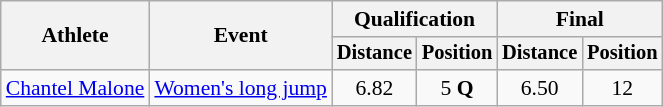<table class=wikitable style="font-size:90%">
<tr>
<th rowspan="2">Athlete</th>
<th rowspan="2">Event</th>
<th colspan="2">Qualification</th>
<th colspan="2">Final</th>
</tr>
<tr style="font-size:95%">
<th>Distance</th>
<th>Position</th>
<th>Distance</th>
<th>Position</th>
</tr>
<tr align=center>
<td align=left><a href='#'>Chantel Malone</a></td>
<td align=left><a href='#'>Women's long jump</a></td>
<td>6.82</td>
<td>5 <strong>Q</strong></td>
<td>6.50</td>
<td>12</td>
</tr>
</table>
